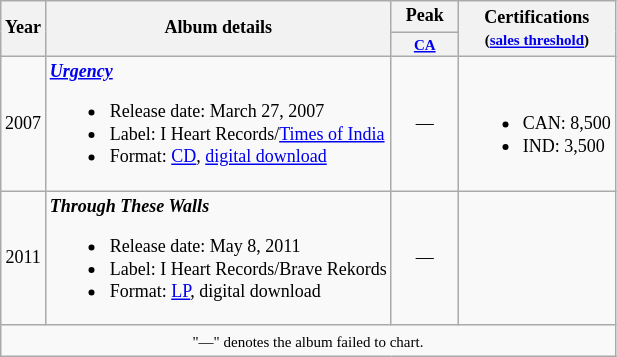<table class="wikitable" style="text-align:center;font-size:9pt">
<tr>
<th rowspan="2">Year</th>
<th rowspan="2">Album details</th>
<th>Peak</th>
<th rowspan="2">Certifications<br><small>(<a href='#'>sales threshold</a>)</small></th>
</tr>
<tr style="font-size:smaller;">
<th style="width:40px;"><a href='#'>CA</a></th>
</tr>
<tr>
<td>2007</td>
<td style="text-align:left;"><strong><em><a href='#'>Urgency</a></em></strong><br><ul><li>Release date: March 27, 2007</li><li>Label: I Heart Records/<a href='#'>Times of India</a></li><li>Format: <a href='#'>CD</a>, <a href='#'>digital download</a></li></ul></td>
<td>—</td>
<td style="text-align:left;"><br><ul><li>CAN: 8,500</li><li>IND: 3,500</li></ul></td>
</tr>
<tr>
<td>2011</td>
<td style="text-align:left;"><strong><em>Through These Walls</em></strong><br><ul><li>Release date: May 8, 2011</li><li>Label: I Heart Records/Brave Rekords</li><li>Format: <a href='#'>LP</a>, digital download</li></ul></td>
<td>—</td>
<td style="text-align:left;"></td>
</tr>
<tr>
<td style="text-align:center;" colspan="8"><small>"—" denotes the album failed to chart.</small></td>
</tr>
</table>
